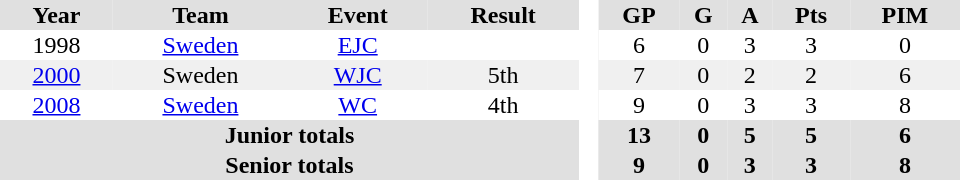<table border="0" cellpadding="1" cellspacing="0" style="text-align:center; width:40em">
<tr ALIGN="center" bgcolor="#e0e0e0">
<th>Year</th>
<th>Team</th>
<th>Event</th>
<th>Result</th>
<th rowspan="99" bgcolor="#ffffff"> </th>
<th>GP</th>
<th>G</th>
<th>A</th>
<th>Pts</th>
<th>PIM</th>
</tr>
<tr ALIGN="center">
<td>1998</td>
<td><a href='#'>Sweden</a></td>
<td><a href='#'>EJC</a></td>
<td></td>
<td>6</td>
<td>0</td>
<td>3</td>
<td>3</td>
<td>0</td>
</tr>
<tr ALIGN="center" bgcolor="#f0f0f0">
<td><a href='#'>2000</a></td>
<td>Sweden</td>
<td><a href='#'>WJC</a></td>
<td>5th</td>
<td>7</td>
<td>0</td>
<td>2</td>
<td>2</td>
<td>6</td>
</tr>
<tr ALIGN="center">
<td><a href='#'>2008</a></td>
<td><a href='#'>Sweden</a></td>
<td><a href='#'>WC</a></td>
<td>4th</td>
<td>9</td>
<td>0</td>
<td>3</td>
<td>3</td>
<td>8</td>
</tr>
<tr bgcolor="#e0e0e0">
<th colspan="4">Junior totals</th>
<th>13</th>
<th>0</th>
<th>5</th>
<th>5</th>
<th>6</th>
</tr>
<tr bgcolor="#e0e0e0">
<th colspan="4">Senior totals</th>
<th>9</th>
<th>0</th>
<th>3</th>
<th>3</th>
<th>8</th>
</tr>
</table>
